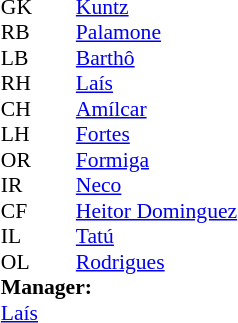<table style="font-size:90%; margin:0.2em auto;" cellspacing="0" cellpadding="0">
<tr>
<th width="25"></th>
<th width="25"></th>
</tr>
<tr>
<td>GK</td>
<td></td>
<td><a href='#'>Kuntz</a></td>
</tr>
<tr>
<td>RB</td>
<td></td>
<td><a href='#'>Palamone</a></td>
</tr>
<tr>
<td>LB</td>
<td></td>
<td><a href='#'>Barthô</a></td>
</tr>
<tr>
<td>RH</td>
<td></td>
<td><a href='#'>Laís</a></td>
</tr>
<tr>
<td>CH</td>
<td></td>
<td><a href='#'>Amílcar</a></td>
</tr>
<tr>
<td>LH</td>
<td></td>
<td><a href='#'>Fortes</a></td>
</tr>
<tr>
<td>OR</td>
<td></td>
<td><a href='#'>Formiga</a></td>
</tr>
<tr>
<td>IR</td>
<td></td>
<td><a href='#'>Neco</a></td>
</tr>
<tr>
<td>CF</td>
<td></td>
<td><a href='#'>Heitor Dominguez</a></td>
</tr>
<tr>
<td>IL</td>
<td></td>
<td><a href='#'>Tatú</a></td>
</tr>
<tr>
<td>OL</td>
<td></td>
<td><a href='#'>Rodrigues</a></td>
</tr>
<tr>
<td colspan=3><strong>Manager:</strong></td>
</tr>
<tr>
<td colspan=3><a href='#'>Laís</a></td>
</tr>
</table>
